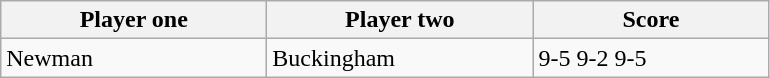<table class="wikitable">
<tr>
<th width=170>Player one</th>
<th width=170>Player two</th>
<th width=150>Score</th>
</tr>
<tr>
<td> Newman</td>
<td> Buckingham</td>
<td>9-5 9-2 9-5</td>
</tr>
</table>
